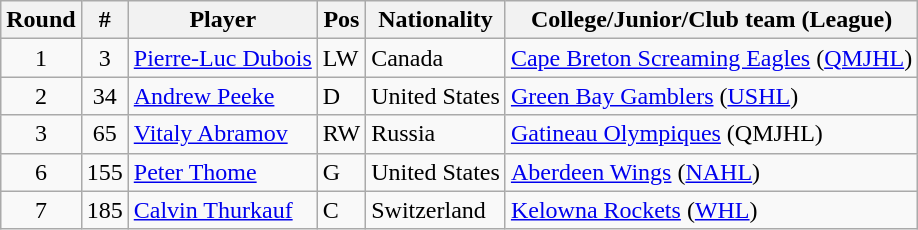<table class="wikitable">
<tr>
<th>Round</th>
<th>#</th>
<th>Player</th>
<th>Pos</th>
<th>Nationality</th>
<th>College/Junior/Club team (League)</th>
</tr>
<tr>
<td style="text-align:center">1</td>
<td style="text-align:center">3</td>
<td><a href='#'>Pierre-Luc Dubois</a></td>
<td>LW</td>
<td> Canada</td>
<td><a href='#'>Cape Breton Screaming Eagles</a> (<a href='#'>QMJHL</a>)</td>
</tr>
<tr>
<td style="text-align:center">2</td>
<td style="text-align:center">34</td>
<td><a href='#'>Andrew Peeke</a></td>
<td>D</td>
<td> United States</td>
<td><a href='#'>Green Bay Gamblers</a> (<a href='#'>USHL</a>)</td>
</tr>
<tr>
<td style="text-align:center">3</td>
<td style="text-align:center">65</td>
<td><a href='#'>Vitaly Abramov</a></td>
<td>RW</td>
<td> Russia</td>
<td><a href='#'>Gatineau Olympiques</a> (QMJHL)</td>
</tr>
<tr>
<td style="text-align:center">6</td>
<td style="text-align:center">155</td>
<td><a href='#'>Peter Thome</a></td>
<td>G</td>
<td> United States</td>
<td><a href='#'>Aberdeen Wings</a> (<a href='#'>NAHL</a>)</td>
</tr>
<tr>
<td style="text-align:center">7</td>
<td style="text-align:center">185</td>
<td><a href='#'>Calvin Thurkauf</a></td>
<td>C</td>
<td> Switzerland</td>
<td><a href='#'>Kelowna Rockets</a> (<a href='#'>WHL</a>)</td>
</tr>
</table>
